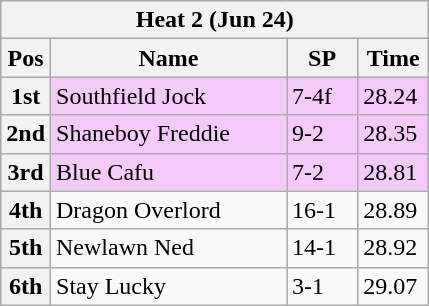<table class="wikitable">
<tr>
<th colspan="6">Heat 2 (Jun 24)</th>
</tr>
<tr>
<th width=20>Pos</th>
<th width=150>Name</th>
<th width=40>SP</th>
<th width=40>Time</th>
</tr>
<tr style="background: #f4caf9;">
<th>1st</th>
<td>Southfield Jock</td>
<td>7-4f</td>
<td>28.24</td>
</tr>
<tr style="background: #f4caf9;">
<th>2nd</th>
<td>Shaneboy Freddie</td>
<td>9-2</td>
<td>28.35</td>
</tr>
<tr style="background: #f4caf9;">
<th>3rd</th>
<td>Blue Cafu</td>
<td>7-2</td>
<td>28.81</td>
</tr>
<tr>
<th>4th</th>
<td>Dragon Overlord</td>
<td>16-1</td>
<td>28.89</td>
</tr>
<tr>
<th>5th</th>
<td>Newlawn Ned</td>
<td>14-1</td>
<td>28.92</td>
</tr>
<tr>
<th>6th</th>
<td>Stay Lucky</td>
<td>3-1</td>
<td>29.07</td>
</tr>
</table>
